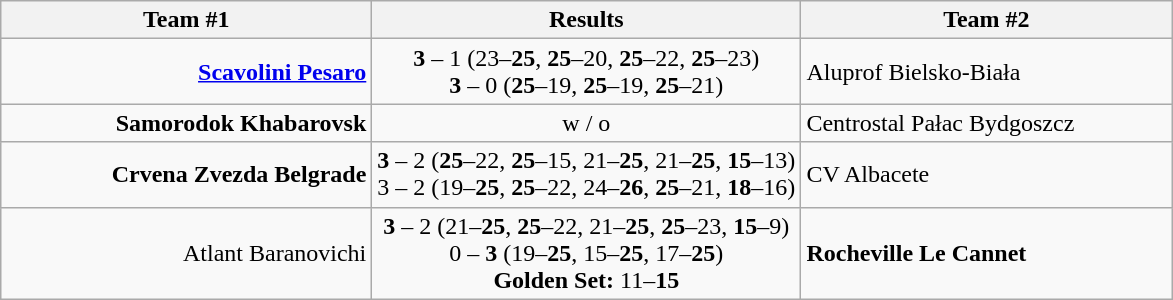<table class="wikitable" style="border-collapse: collapse;">
<tr>
<th align="right" width="240">Team #1</th>
<th>  Results  </th>
<th align="left" width="240">Team #2</th>
</tr>
<tr>
<td align="right"><strong><a href='#'>Scavolini Pesaro</a></strong> </td>
<td align="center"><strong>3</strong> – 1 (23–<strong>25</strong>, <strong>25</strong>–20, <strong>25</strong>–22, <strong>25</strong>–23)<br><strong>3</strong> – 0 (<strong>25</strong>–19, <strong>25</strong>–19, <strong>25</strong>–21)</td>
<td> Aluprof Bielsko-Biała</td>
</tr>
<tr>
<td align="right"><strong> Samorodok Khabarovsk</strong>  </td>
<td align="center">w / o</td>
<td>   Centrostal Pałac Bydgoszcz</td>
</tr>
<tr>
<td align="right"><strong>Crvena Zvezda Belgrade</strong> </td>
<td align="center"><strong>3</strong> – 2 (<strong>25</strong>–22, <strong>25</strong>–15, 21–<strong>25</strong>, 21–<strong>25</strong>, <strong>15</strong>–13)<br> 3 – 2 (19–<strong>25</strong>, <strong>25</strong>–22, 24–<strong>26</strong>, <strong>25</strong>–21, <strong>18</strong>–16)</td>
<td> CV Albacete</td>
</tr>
<tr>
<td align="right">Atlant Baranovichi </td>
<td align="center"><strong>3</strong> – 2 (21–<strong>25</strong>, <strong>25</strong>–22, 21–<strong>25</strong>, <strong>25</strong>–23, <strong>15</strong>–9)<br>0 – <strong>3</strong> (19–<strong>25</strong>, 15–<strong>25</strong>, 17–<strong>25</strong>)<br><strong>Golden Set:</strong> 11–<strong>15</strong></td>
<td>   <strong>Rocheville Le Cannet</strong></td>
</tr>
</table>
